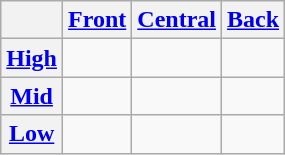<table class="wikitable" style="text-align:center;">
<tr>
<th></th>
<th><a href='#'>Front</a></th>
<th><a href='#'>Central</a></th>
<th><a href='#'>Back</a></th>
</tr>
<tr>
<th><a href='#'>High</a></th>
<td> </td>
<td> </td>
<td> </td>
</tr>
<tr>
<th><a href='#'>Mid</a></th>
<td> </td>
<td></td>
<td> </td>
</tr>
<tr>
<th><a href='#'>Low</a></th>
<td></td>
<td> </td>
<td></td>
</tr>
</table>
